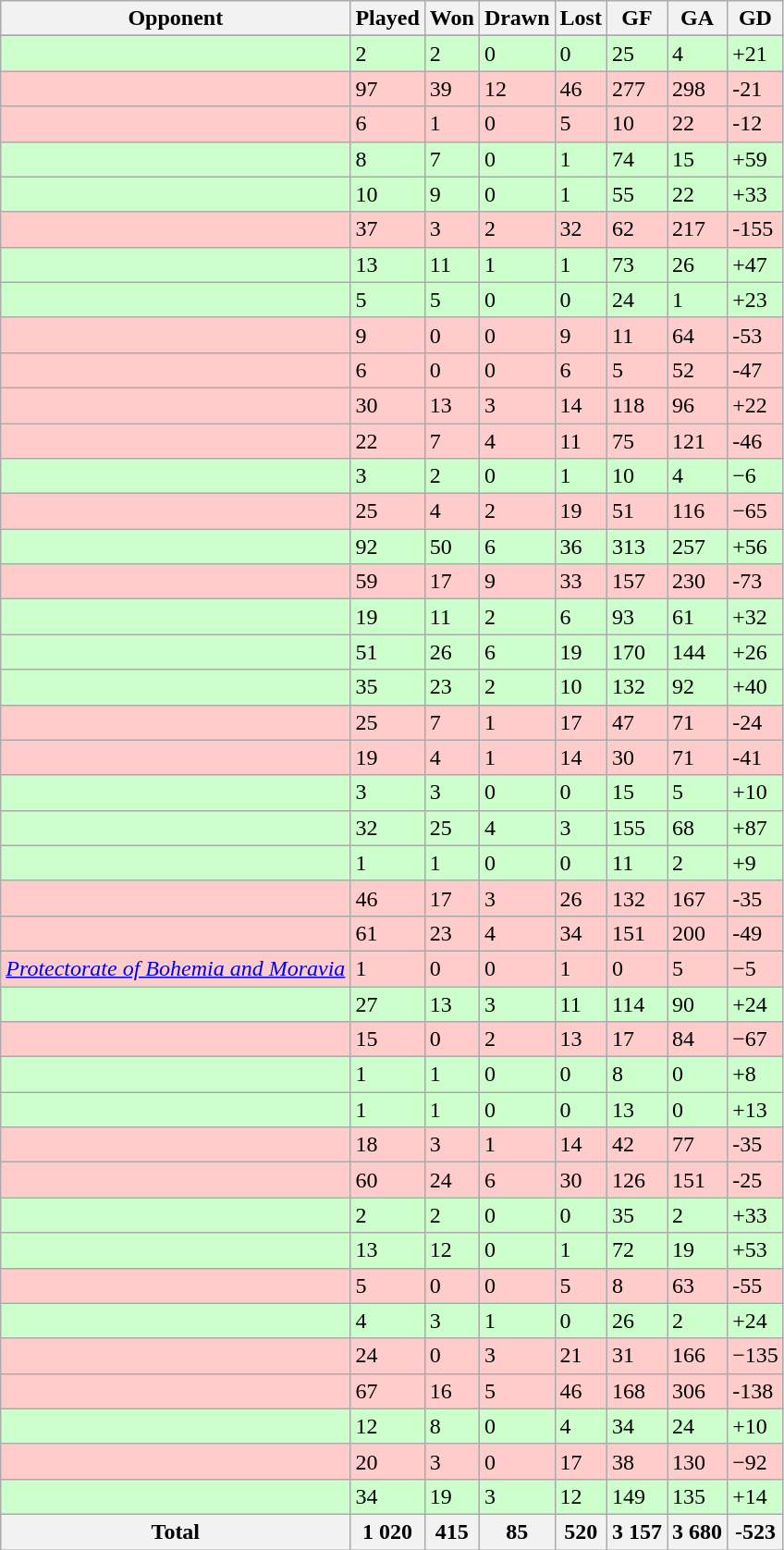<table class="sortable wikitable">
<tr>
<th>Opponent</th>
<th>Played</th>
<th>Won</th>
<th>Drawn</th>
<th>Lost</th>
<th>GF</th>
<th>GA</th>
<th>GD</th>
</tr>
<tr bgcolor="#d0ffd0" align="center">
</tr>
<tr bgcolor=#CCFFCC>
<td></td>
<td>2</td>
<td>2</td>
<td>0</td>
<td>0</td>
<td>25</td>
<td>4</td>
<td>+21</td>
</tr>
<tr bgcolor=#FFCCCC>
<td></td>
<td>97</td>
<td>39</td>
<td>12</td>
<td>46</td>
<td>277</td>
<td>298</td>
<td>-21</td>
</tr>
<tr bgcolor=#FFCCCC>
<td></td>
<td>6</td>
<td>1</td>
<td>0</td>
<td>5</td>
<td>10</td>
<td>22</td>
<td>-12</td>
</tr>
<tr bgcolor=#CCFFCC>
<td></td>
<td>8</td>
<td>7</td>
<td>0</td>
<td>1</td>
<td>74</td>
<td>15</td>
<td>+59</td>
</tr>
<tr bgcolor=#CCFFCC>
<td></td>
<td>10</td>
<td>9</td>
<td>0</td>
<td>1</td>
<td>55</td>
<td>22</td>
<td>+33</td>
</tr>
<tr bgcolor=#FFCCCC>
<td></td>
<td>37</td>
<td>3</td>
<td>2</td>
<td>32</td>
<td>62</td>
<td>217</td>
<td>-155</td>
</tr>
<tr bgcolor=#CCFFCC>
<td></td>
<td>13</td>
<td>11</td>
<td>1</td>
<td>1</td>
<td>73</td>
<td>26</td>
<td>+47</td>
</tr>
<tr bgcolor=#CCFFCC>
<td></td>
<td>5</td>
<td>5</td>
<td>0</td>
<td>0</td>
<td>24</td>
<td>1</td>
<td>+23</td>
</tr>
<tr bgcolor=#FFCCCC>
<td></td>
<td>9</td>
<td>0</td>
<td>0</td>
<td>9</td>
<td>11</td>
<td>64</td>
<td>-53</td>
</tr>
<tr bgcolor=#FFCCCC>
<td><em></em></td>
<td>6</td>
<td>0</td>
<td>0</td>
<td>6</td>
<td>5</td>
<td>52</td>
<td>-47</td>
</tr>
<tr bgcolor=#FFCCCC>
<td></td>
<td>30</td>
<td>13</td>
<td>3</td>
<td>14</td>
<td>118</td>
<td>96</td>
<td>+22</td>
</tr>
<tr bgcolor=#FFCCCC>
<td><em></em></td>
<td>22</td>
<td>7</td>
<td>4</td>
<td>11</td>
<td>75</td>
<td>121</td>
<td>-46</td>
</tr>
<tr bgcolor=#CCFFCC>
<td></td>
<td>3</td>
<td>2</td>
<td>0</td>
<td>1</td>
<td>10</td>
<td>4</td>
<td>−6</td>
</tr>
<tr bgcolor=#FFCCCC>
<td></td>
<td>25</td>
<td>4</td>
<td>2</td>
<td>19</td>
<td>51</td>
<td>116</td>
<td>−65</td>
</tr>
<tr bgcolor=#CCFFCC>
<td></td>
<td>92</td>
<td>50</td>
<td>6</td>
<td>36</td>
<td>313</td>
<td>257</td>
<td>+56</td>
</tr>
<tr bgcolor=#FFCCCC>
<td></td>
<td>59</td>
<td>17</td>
<td>9</td>
<td>33</td>
<td>157</td>
<td>230</td>
<td>-73</td>
</tr>
<tr bgcolor=#CCFFCC>
<td></td>
<td>19</td>
<td>11</td>
<td>2</td>
<td>6</td>
<td>93</td>
<td>61</td>
<td>+32</td>
</tr>
<tr bgcolor=#CCFFCC>
<td></td>
<td>51</td>
<td>26</td>
<td>6</td>
<td>19</td>
<td>170</td>
<td>144</td>
<td>+26</td>
</tr>
<tr bgcolor=#CCFFCC>
<td></td>
<td>35</td>
<td>23</td>
<td>2</td>
<td>10</td>
<td>132</td>
<td>92</td>
<td>+40</td>
</tr>
<tr bgcolor=#FFCCCC>
<td></td>
<td>25</td>
<td>7</td>
<td>1</td>
<td>17</td>
<td>47</td>
<td>71</td>
<td>-24</td>
</tr>
<tr bgcolor=#FFCCCC>
<td></td>
<td>19</td>
<td>4</td>
<td>1</td>
<td>14</td>
<td>30</td>
<td>71</td>
<td>-41</td>
</tr>
<tr bgcolor=#CCFFCC>
<td></td>
<td>3</td>
<td>3</td>
<td>0</td>
<td>0</td>
<td>15</td>
<td>5</td>
<td>+10</td>
</tr>
<tr bgcolor=#CCFFCC>
<td></td>
<td>32</td>
<td>25</td>
<td>4</td>
<td>3</td>
<td>155</td>
<td>68</td>
<td>+87</td>
</tr>
<tr bgcolor=#CCFFCC>
<td></td>
<td>1</td>
<td>1</td>
<td>0</td>
<td>0</td>
<td>11</td>
<td>2</td>
<td>+9</td>
</tr>
<tr bgcolor=#FFCCCC>
<td></td>
<td>46</td>
<td>17</td>
<td>3</td>
<td>26</td>
<td>132</td>
<td>167</td>
<td>-35</td>
</tr>
<tr bgcolor=#FFCCCC>
<td></td>
<td>61</td>
<td>23</td>
<td>4</td>
<td>34</td>
<td>151</td>
<td>200</td>
<td>-49</td>
</tr>
<tr bgcolor=#FFCCCC>
<td><em> <a href='#'>Protectorate of Bohemia and Moravia</a></em></td>
<td>1</td>
<td>0</td>
<td>0</td>
<td>1</td>
<td>0</td>
<td>5</td>
<td>−5</td>
</tr>
<tr bgcolor=#CCFFCC>
<td></td>
<td>27</td>
<td>13</td>
<td>3</td>
<td>11</td>
<td>114</td>
<td>90</td>
<td>+24</td>
</tr>
<tr bgcolor=#FFCCCC>
<td></td>
<td>15</td>
<td>0</td>
<td>2</td>
<td>13</td>
<td>17</td>
<td>84</td>
<td>−67</td>
</tr>
<tr bgcolor=#CCFFCC>
<td></td>
<td>1</td>
<td>1</td>
<td>0</td>
<td>0</td>
<td>8</td>
<td>0</td>
<td>+8</td>
</tr>
<tr bgcolor=#CCFFCC>
<td><em></em></td>
<td>1</td>
<td>1</td>
<td>0</td>
<td>0</td>
<td>13</td>
<td>0</td>
<td>+13</td>
</tr>
<tr bgcolor=#FFCCCC>
<td></td>
<td>18</td>
<td>3</td>
<td>1</td>
<td>14</td>
<td>42</td>
<td>77</td>
<td>-35</td>
</tr>
<tr bgcolor=#FFCCCC>
<td></td>
<td>60</td>
<td>24</td>
<td>6</td>
<td>30</td>
<td>126</td>
<td>151</td>
<td>-25</td>
</tr>
<tr bgcolor=#CCFFCC>
<td></td>
<td>2</td>
<td>2</td>
<td>0</td>
<td>0</td>
<td>35</td>
<td>2</td>
<td>+33</td>
</tr>
<tr bgcolor=#CCFFCC>
<td></td>
<td>13</td>
<td>12</td>
<td>0</td>
<td>1</td>
<td>72</td>
<td>19</td>
<td>+53</td>
</tr>
<tr bgcolor=#FFCCCC>
<td><em></em></td>
<td>5</td>
<td>0</td>
<td>0</td>
<td>5</td>
<td>8</td>
<td>63</td>
<td>-55</td>
</tr>
<tr bgcolor=#CCFFCC>
<td></td>
<td>4</td>
<td>3</td>
<td>1</td>
<td>0</td>
<td>26</td>
<td>2</td>
<td>+24</td>
</tr>
<tr bgcolor=#FFCCCC>
<td></td>
<td>24</td>
<td>0</td>
<td>3</td>
<td>21</td>
<td>31</td>
<td>166</td>
<td>−135</td>
</tr>
<tr bgcolor=#FFCCCC>
<td></td>
<td>67</td>
<td>16</td>
<td>5</td>
<td>46</td>
<td>168</td>
<td>306</td>
<td>-138</td>
</tr>
<tr bgcolor=#CCFFCC>
<td></td>
<td>12</td>
<td>8</td>
<td>0</td>
<td>4</td>
<td>34</td>
<td>24</td>
<td>+10</td>
</tr>
<tr bgcolor=#FFCCCC>
<td></td>
<td>20</td>
<td>3</td>
<td>0</td>
<td>17</td>
<td>38</td>
<td>130</td>
<td>−92</td>
</tr>
<tr bgcolor=#CCFFCC>
<td><em></em></td>
<td>34</td>
<td>19</td>
<td>3</td>
<td>12</td>
<td>149</td>
<td>135</td>
<td>+14</td>
</tr>
<tr>
<th>Total</th>
<th>1 020</th>
<th>415</th>
<th>85</th>
<th>520</th>
<th>3 157</th>
<th>3 680</th>
<th>-523</th>
</tr>
</table>
